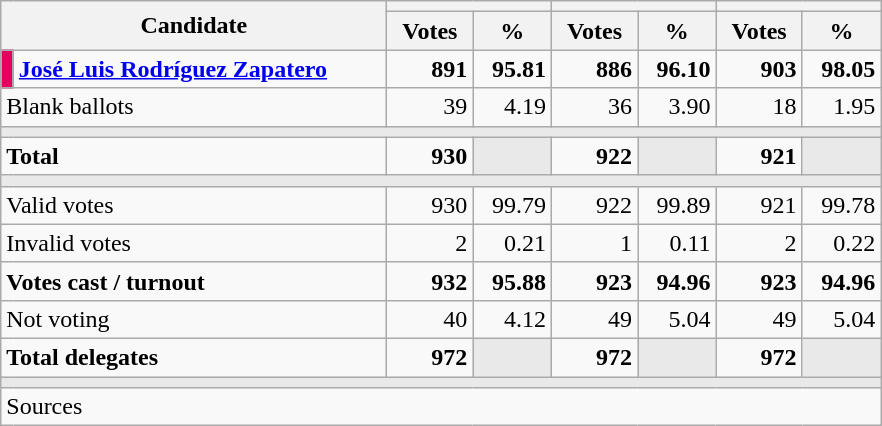<table class="wikitable" style="text-align:right;">
<tr>
<th rowspan="2" colspan="2" width="250">Candidate</th>
<th colspan="2"></th>
<th colspan="2"></th>
<th colspan="2"></th>
</tr>
<tr>
<th width="50">Votes</th>
<th width="45">%</th>
<th width="50">Votes</th>
<th width="45">%</th>
<th width="50">Votes</th>
<th width="45">%</th>
</tr>
<tr>
<td width="1" style="color:inherit;background:#E3035F"></td>
<td align="left"><strong><a href='#'>José Luis Rodríguez Zapatero</a></strong></td>
<td><strong>891</strong></td>
<td><strong>95.81</strong></td>
<td><strong>886</strong></td>
<td><strong>96.10</strong></td>
<td><strong>903</strong></td>
<td><strong>98.05</strong></td>
</tr>
<tr>
<td align="left" colspan="2">Blank ballots</td>
<td>39</td>
<td>4.19</td>
<td>36</td>
<td>3.90</td>
<td>18</td>
<td>1.95</td>
</tr>
<tr>
<td colspan="8" bgcolor="#E9E9E9"></td>
</tr>
<tr style="font-weight:bold;">
<td align="left" colspan="2">Total</td>
<td>930</td>
<td bgcolor="#E9E9E9"></td>
<td>922</td>
<td bgcolor="#E9E9E9"></td>
<td>921</td>
<td bgcolor="#E9E9E9"></td>
</tr>
<tr>
<td colspan="8" bgcolor="#E9E9E9"></td>
</tr>
<tr>
<td align="left" colspan="2">Valid votes</td>
<td>930</td>
<td>99.79</td>
<td>922</td>
<td>99.89</td>
<td>921</td>
<td>99.78</td>
</tr>
<tr>
<td align="left" colspan="2">Invalid votes</td>
<td>2</td>
<td>0.21</td>
<td>1</td>
<td>0.11</td>
<td>2</td>
<td>0.22</td>
</tr>
<tr style="font-weight:bold;">
<td align="left" colspan="2">Votes cast / turnout</td>
<td>932</td>
<td>95.88</td>
<td>923</td>
<td>94.96</td>
<td>923</td>
<td>94.96</td>
</tr>
<tr>
<td align="left" colspan="2">Not voting</td>
<td>40</td>
<td>4.12</td>
<td>49</td>
<td>5.04</td>
<td>49</td>
<td>5.04</td>
</tr>
<tr style="font-weight:bold;">
<td align="left" colspan="2">Total delegates</td>
<td>972</td>
<td bgcolor="#E9E9E9"></td>
<td>972</td>
<td bgcolor="#E9E9E9"></td>
<td>972</td>
<td bgcolor="#E9E9E9"></td>
</tr>
<tr>
<td colspan="8" bgcolor="#E9E9E9"></td>
</tr>
<tr>
<td align="left" colspan="8">Sources</td>
</tr>
</table>
